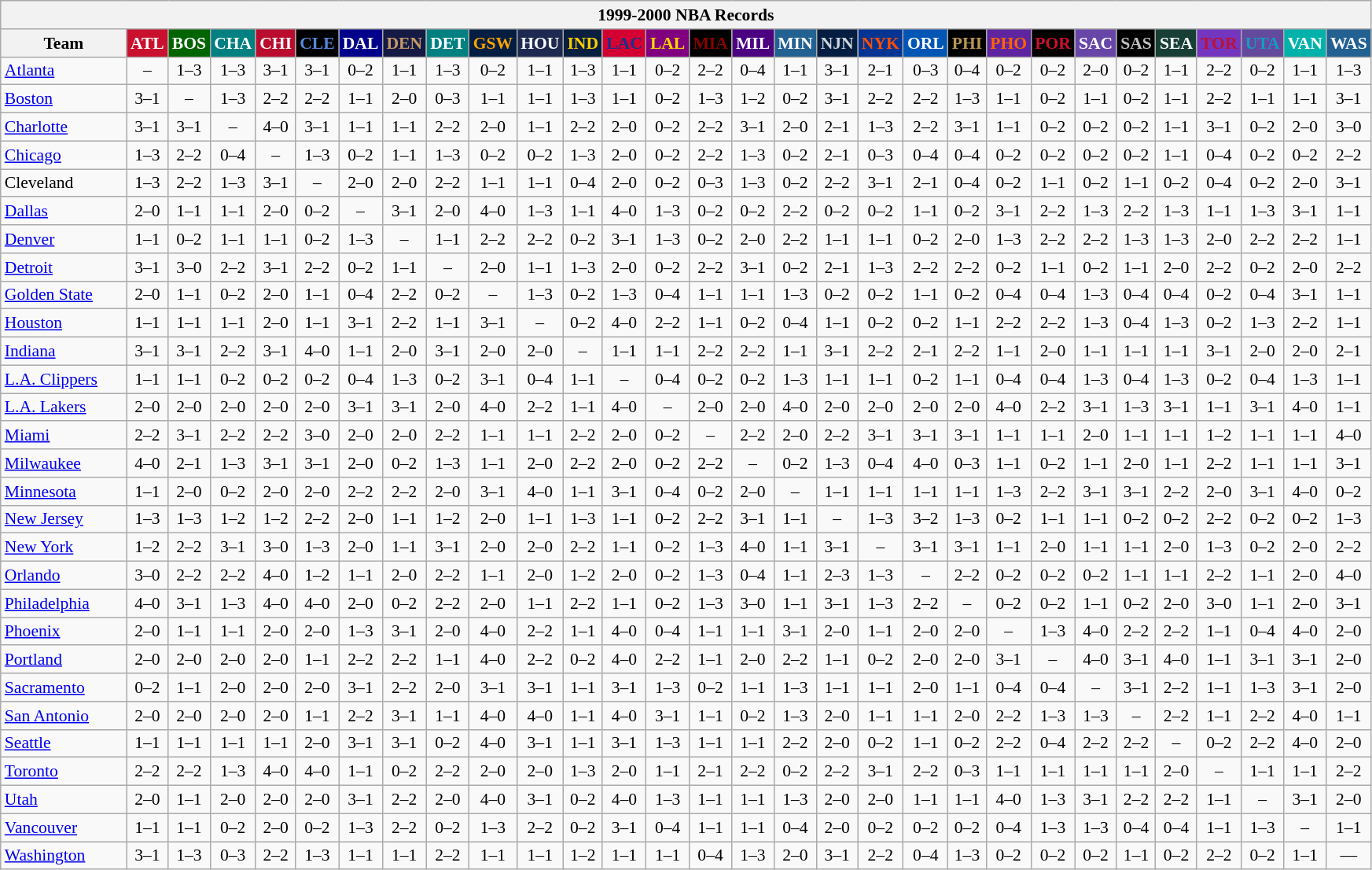<table class="wikitable" style="font-size:90%; text-align:center;">
<tr>
<th colspan=30>1999-2000 NBA Records</th>
</tr>
<tr>
<th width=100>Team</th>
<th style="background:#CA102F;color:#FFFFFF;width=35">ATL</th>
<th style="background:#006400;color:#FFFFFF;width=35">BOS</th>
<th style="background:#008080;color:#FFFFFF;width=35">CHA</th>
<th style="background:#BA0C2F;color:#FFFFFF;width=35">CHI</th>
<th style="background:#000000;color:#5787DC;width=35">CLE</th>
<th style="background:#00008B;color:#FFFFFF;width=35">DAL</th>
<th style="background:#141A44;color:#C69966;width=35">DEN</th>
<th style="background:#008080;color:#FFFFFF;width=35">DET</th>
<th style="background:#031E41;color:#FEA302;width=35">GSW</th>
<th style="background:#1D2951;color:#FFFFFF;width=35">HOU</th>
<th style="background:#081F3F;color:#FDCC04;width=35">IND</th>
<th style="background:#D40032;color:#1A2E8B;width=35">LAC</th>
<th style="background:#800080;color:#FFD700;width=35">LAL</th>
<th style="background:#000000;color:#8B0000;width=35">MIA</th>
<th style="background:#4B0082;color:#FFFFFF;width=35">MIL</th>
<th style="background:#236192;color:#FFFFFF;width=35">MIN</th>
<th style="background:#031E41;color:#CED5DD;width=35">NJN</th>
<th style="background:#003593;color:#FF4F03;width=35">NYK</th>
<th style="background:#0056B5;color:#FFFFFF;width=35">ORL</th>
<th style="background:#000000;color:#BB9754;width=35">PHI</th>
<th style="background:#5F24A0;color:#FF6303;width=35">PHO</th>
<th style="background:#000000;color:#C90F2E;width=35">POR</th>
<th style="background:#6846A8;color:#FFFFFF;width=35">SAC</th>
<th style="background:#000000;color:#C0C0C0;width=35">SAS</th>
<th style="background:#173F36;color:#FFFFFF;width=35">SEA</th>
<th style="background:#7436BF;color:#BE0F34;width=35">TOR</th>
<th style="background:#644A9C;color:#149BC7;width=35">UTA</th>
<th style="background:#00B2AA;color:#FFFFFF;width=35">VAN</th>
<th style="background:#236192;color:#FFFFFF;width=35">WAS</th>
</tr>
<tr>
<td style="text-align:left;"><a href='#'>Atlanta</a></td>
<td>–</td>
<td>1–3</td>
<td>1–3</td>
<td>3–1</td>
<td>3–1</td>
<td>0–2</td>
<td>1–1</td>
<td>1–3</td>
<td>0–2</td>
<td>1–1</td>
<td>1–3</td>
<td>1–1</td>
<td>0–2</td>
<td>2–2</td>
<td>0–4</td>
<td>1–1</td>
<td>3–1</td>
<td>2–1</td>
<td>0–3</td>
<td>0–4</td>
<td>0–2</td>
<td>0–2</td>
<td>2–0</td>
<td>0–2</td>
<td>1–1</td>
<td>2–2</td>
<td>0–2</td>
<td>1–1</td>
<td>1–3</td>
</tr>
<tr>
<td style="text-align:left;"><a href='#'>Boston</a></td>
<td>3–1</td>
<td>–</td>
<td>1–3</td>
<td>2–2</td>
<td>2–2</td>
<td>1–1</td>
<td>2–0</td>
<td>0–3</td>
<td>1–1</td>
<td>1–1</td>
<td>1–3</td>
<td>1–1</td>
<td>0–2</td>
<td>1–3</td>
<td>1–2</td>
<td>0–2</td>
<td>3–1</td>
<td>2–2</td>
<td>2–2</td>
<td>1–3</td>
<td>1–1</td>
<td>0–2</td>
<td>1–1</td>
<td>0–2</td>
<td>1–1</td>
<td>2–2</td>
<td>1–1</td>
<td>1–1</td>
<td>3–1</td>
</tr>
<tr>
<td style="text-align:left;"><a href='#'>Charlotte</a></td>
<td>3–1</td>
<td>3–1</td>
<td>–</td>
<td>4–0</td>
<td>3–1</td>
<td>1–1</td>
<td>1–1</td>
<td>2–2</td>
<td>2–0</td>
<td>1–1</td>
<td>2–2</td>
<td>2–0</td>
<td>0–2</td>
<td>2–2</td>
<td>3–1</td>
<td>2–0</td>
<td>2–1</td>
<td>1–3</td>
<td>2–2</td>
<td>3–1</td>
<td>1–1</td>
<td>0–2</td>
<td>0–2</td>
<td>0–2</td>
<td>1–1</td>
<td>3–1</td>
<td>0–2</td>
<td>2–0</td>
<td>3–0</td>
</tr>
<tr>
<td style="text-align:left;"><a href='#'>Chicago</a></td>
<td>1–3</td>
<td>2–2</td>
<td>0–4</td>
<td>–</td>
<td>1–3</td>
<td>0–2</td>
<td>1–1</td>
<td>1–3</td>
<td>0–2</td>
<td>0–2</td>
<td>1–3</td>
<td>2–0</td>
<td>0–2</td>
<td>2–2</td>
<td>1–3</td>
<td>0–2</td>
<td>2–1</td>
<td>0–3</td>
<td>0–4</td>
<td>0–4</td>
<td>0–2</td>
<td>0–2</td>
<td>0–2</td>
<td>0–2</td>
<td>1–1</td>
<td>0–4</td>
<td>0–2</td>
<td>0–2</td>
<td>2–2</td>
</tr>
<tr>
<td style="text-align:left;">Cleveland</td>
<td>1–3</td>
<td>2–2</td>
<td>1–3</td>
<td>3–1</td>
<td>–</td>
<td>2–0</td>
<td>2–0</td>
<td>2–2</td>
<td>1–1</td>
<td>1–1</td>
<td>0–4</td>
<td>2–0</td>
<td>0–2</td>
<td>0–3</td>
<td>1–3</td>
<td>0–2</td>
<td>2–2</td>
<td>3–1</td>
<td>2–1</td>
<td>0–4</td>
<td>0–2</td>
<td>1–1</td>
<td>0–2</td>
<td>1–1</td>
<td>0–2</td>
<td>0–4</td>
<td>0–2</td>
<td>2–0</td>
<td>3–1</td>
</tr>
<tr>
<td style="text-align:left;"><a href='#'>Dallas</a></td>
<td>2–0</td>
<td>1–1</td>
<td>1–1</td>
<td>2–0</td>
<td>0–2</td>
<td>–</td>
<td>3–1</td>
<td>2–0</td>
<td>4–0</td>
<td>1–3</td>
<td>1–1</td>
<td>4–0</td>
<td>1–3</td>
<td>0–2</td>
<td>0–2</td>
<td>2–2</td>
<td>0–2</td>
<td>0–2</td>
<td>1–1</td>
<td>0–2</td>
<td>3–1</td>
<td>2–2</td>
<td>1–3</td>
<td>2–2</td>
<td>1–3</td>
<td>1–1</td>
<td>1–3</td>
<td>3–1</td>
<td>1–1</td>
</tr>
<tr>
<td style="text-align:left;"><a href='#'>Denver</a></td>
<td>1–1</td>
<td>0–2</td>
<td>1–1</td>
<td>1–1</td>
<td>0–2</td>
<td>1–3</td>
<td>–</td>
<td>1–1</td>
<td>2–2</td>
<td>2–2</td>
<td>0–2</td>
<td>3–1</td>
<td>1–3</td>
<td>0–2</td>
<td>2–0</td>
<td>2–2</td>
<td>1–1</td>
<td>1–1</td>
<td>0–2</td>
<td>2–0</td>
<td>1–3</td>
<td>2–2</td>
<td>2–2</td>
<td>1–3</td>
<td>1–3</td>
<td>2–0</td>
<td>2–2</td>
<td>2–2</td>
<td>1–1</td>
</tr>
<tr>
<td style="text-align:left;"><a href='#'>Detroit</a></td>
<td>3–1</td>
<td>3–0</td>
<td>2–2</td>
<td>3–1</td>
<td>2–2</td>
<td>0–2</td>
<td>1–1</td>
<td>–</td>
<td>2–0</td>
<td>1–1</td>
<td>1–3</td>
<td>2–0</td>
<td>0–2</td>
<td>2–2</td>
<td>3–1</td>
<td>0–2</td>
<td>2–1</td>
<td>1–3</td>
<td>2–2</td>
<td>2–2</td>
<td>0–2</td>
<td>1–1</td>
<td>0–2</td>
<td>1–1</td>
<td>2–0</td>
<td>2–2</td>
<td>0–2</td>
<td>2–0</td>
<td>2–2</td>
</tr>
<tr>
<td style="text-align:left;"><a href='#'>Golden State</a></td>
<td>2–0</td>
<td>1–1</td>
<td>0–2</td>
<td>2–0</td>
<td>1–1</td>
<td>0–4</td>
<td>2–2</td>
<td>0–2</td>
<td>–</td>
<td>1–3</td>
<td>0–2</td>
<td>1–3</td>
<td>0–4</td>
<td>1–1</td>
<td>1–1</td>
<td>1–3</td>
<td>0–2</td>
<td>0–2</td>
<td>1–1</td>
<td>0–2</td>
<td>0–4</td>
<td>0–4</td>
<td>1–3</td>
<td>0–4</td>
<td>0–4</td>
<td>0–2</td>
<td>0–4</td>
<td>3–1</td>
<td>1–1</td>
</tr>
<tr>
<td style="text-align:left;"><a href='#'>Houston</a></td>
<td>1–1</td>
<td>1–1</td>
<td>1–1</td>
<td>2–0</td>
<td>1–1</td>
<td>3–1</td>
<td>2–2</td>
<td>1–1</td>
<td>3–1</td>
<td>–</td>
<td>0–2</td>
<td>4–0</td>
<td>2–2</td>
<td>1–1</td>
<td>0–2</td>
<td>0–4</td>
<td>1–1</td>
<td>0–2</td>
<td>0–2</td>
<td>1–1</td>
<td>2–2</td>
<td>2–2</td>
<td>1–3</td>
<td>0–4</td>
<td>1–3</td>
<td>0–2</td>
<td>1–3</td>
<td>2–2</td>
<td>1–1</td>
</tr>
<tr>
<td style="text-align:left;"><a href='#'>Indiana</a></td>
<td>3–1</td>
<td>3–1</td>
<td>2–2</td>
<td>3–1</td>
<td>4–0</td>
<td>1–1</td>
<td>2–0</td>
<td>3–1</td>
<td>2–0</td>
<td>2–0</td>
<td>–</td>
<td>1–1</td>
<td>1–1</td>
<td>2–2</td>
<td>2–2</td>
<td>1–1</td>
<td>3–1</td>
<td>2–2</td>
<td>2–1</td>
<td>2–2</td>
<td>1–1</td>
<td>2–0</td>
<td>1–1</td>
<td>1–1</td>
<td>1–1</td>
<td>3–1</td>
<td>2–0</td>
<td>2–0</td>
<td>2–1</td>
</tr>
<tr>
<td style="text-align:left;"><a href='#'>L.A. Clippers</a></td>
<td>1–1</td>
<td>1–1</td>
<td>0–2</td>
<td>0–2</td>
<td>0–2</td>
<td>0–4</td>
<td>1–3</td>
<td>0–2</td>
<td>3–1</td>
<td>0–4</td>
<td>1–1</td>
<td>–</td>
<td>0–4</td>
<td>0–2</td>
<td>0–2</td>
<td>1–3</td>
<td>1–1</td>
<td>1–1</td>
<td>0–2</td>
<td>1–1</td>
<td>0–4</td>
<td>0–4</td>
<td>1–3</td>
<td>0–4</td>
<td>1–3</td>
<td>0–2</td>
<td>0–4</td>
<td>1–3</td>
<td>1–1</td>
</tr>
<tr>
<td style="text-align:left;"><a href='#'>L.A. Lakers</a></td>
<td>2–0</td>
<td>2–0</td>
<td>2–0</td>
<td>2–0</td>
<td>2–0</td>
<td>3–1</td>
<td>3–1</td>
<td>2–0</td>
<td>4–0</td>
<td>2–2</td>
<td>1–1</td>
<td>4–0</td>
<td>–</td>
<td>2–0</td>
<td>2–0</td>
<td>4–0</td>
<td>2–0</td>
<td>2–0</td>
<td>2–0</td>
<td>2–0</td>
<td>4–0</td>
<td>2–2</td>
<td>3–1</td>
<td>1–3</td>
<td>3–1</td>
<td>1–1</td>
<td>3–1</td>
<td>4–0</td>
<td>1–1</td>
</tr>
<tr>
<td style="text-align:left;"><a href='#'>Miami</a></td>
<td>2–2</td>
<td>3–1</td>
<td>2–2</td>
<td>2–2</td>
<td>3–0</td>
<td>2–0</td>
<td>2–0</td>
<td>2–2</td>
<td>1–1</td>
<td>1–1</td>
<td>2–2</td>
<td>2–0</td>
<td>0–2</td>
<td>–</td>
<td>2–2</td>
<td>2–0</td>
<td>2–2</td>
<td>3–1</td>
<td>3–1</td>
<td>3–1</td>
<td>1–1</td>
<td>1–1</td>
<td>2–0</td>
<td>1–1</td>
<td>1–1</td>
<td>1–2</td>
<td>1–1</td>
<td>1–1</td>
<td>4–0</td>
</tr>
<tr>
<td style="text-align:left;"><a href='#'>Milwaukee</a></td>
<td>4–0</td>
<td>2–1</td>
<td>1–3</td>
<td>3–1</td>
<td>3–1</td>
<td>2–0</td>
<td>0–2</td>
<td>1–3</td>
<td>1–1</td>
<td>2–0</td>
<td>2–2</td>
<td>2–0</td>
<td>0–2</td>
<td>2–2</td>
<td>–</td>
<td>0–2</td>
<td>1–3</td>
<td>0–4</td>
<td>4–0</td>
<td>0–3</td>
<td>1–1</td>
<td>0–2</td>
<td>1–1</td>
<td>2–0</td>
<td>1–1</td>
<td>2–2</td>
<td>1–1</td>
<td>1–1</td>
<td>3–1</td>
</tr>
<tr>
<td style="text-align:left;"><a href='#'>Minnesota</a></td>
<td>1–1</td>
<td>2–0</td>
<td>0–2</td>
<td>2–0</td>
<td>2–0</td>
<td>2–2</td>
<td>2–2</td>
<td>2–0</td>
<td>3–1</td>
<td>4–0</td>
<td>1–1</td>
<td>3–1</td>
<td>0–4</td>
<td>0–2</td>
<td>2–0</td>
<td>–</td>
<td>1–1</td>
<td>1–1</td>
<td>1–1</td>
<td>1–1</td>
<td>1–3</td>
<td>2–2</td>
<td>3–1</td>
<td>3–1</td>
<td>2–2</td>
<td>2–0</td>
<td>3–1</td>
<td>4–0</td>
<td>0–2</td>
</tr>
<tr>
<td style="text-align:left;"><a href='#'>New Jersey</a></td>
<td>1–3</td>
<td>1–3</td>
<td>1–2</td>
<td>1–2</td>
<td>2–2</td>
<td>2–0</td>
<td>1–1</td>
<td>1–2</td>
<td>2–0</td>
<td>1–1</td>
<td>1–3</td>
<td>1–1</td>
<td>0–2</td>
<td>2–2</td>
<td>3–1</td>
<td>1–1</td>
<td>–</td>
<td>1–3</td>
<td>3–2</td>
<td>1–3</td>
<td>0–2</td>
<td>1–1</td>
<td>1–1</td>
<td>0–2</td>
<td>0–2</td>
<td>2–2</td>
<td>0–2</td>
<td>0–2</td>
<td>1–3</td>
</tr>
<tr>
<td style="text-align:left;"><a href='#'>New York</a></td>
<td>1–2</td>
<td>2–2</td>
<td>3–1</td>
<td>3–0</td>
<td>1–3</td>
<td>2–0</td>
<td>1–1</td>
<td>3–1</td>
<td>2–0</td>
<td>2–0</td>
<td>2–2</td>
<td>1–1</td>
<td>0–2</td>
<td>1–3</td>
<td>4–0</td>
<td>1–1</td>
<td>3–1</td>
<td>–</td>
<td>3–1</td>
<td>3–1</td>
<td>1–1</td>
<td>2–0</td>
<td>1–1</td>
<td>1–1</td>
<td>2–0</td>
<td>1–3</td>
<td>0–2</td>
<td>2–0</td>
<td>2–2</td>
</tr>
<tr>
<td style="text-align:left;"><a href='#'>Orlando</a></td>
<td>3–0</td>
<td>2–2</td>
<td>2–2</td>
<td>4–0</td>
<td>1–2</td>
<td>1–1</td>
<td>2–0</td>
<td>2–2</td>
<td>1–1</td>
<td>2–0</td>
<td>1–2</td>
<td>2–0</td>
<td>0–2</td>
<td>1–3</td>
<td>0–4</td>
<td>1–1</td>
<td>2–3</td>
<td>1–3</td>
<td>–</td>
<td>2–2</td>
<td>0–2</td>
<td>0–2</td>
<td>0–2</td>
<td>1–1</td>
<td>1–1</td>
<td>2–2</td>
<td>1–1</td>
<td>2–0</td>
<td>4–0</td>
</tr>
<tr>
<td style="text-align:left;"><a href='#'>Philadelphia</a></td>
<td>4–0</td>
<td>3–1</td>
<td>1–3</td>
<td>4–0</td>
<td>4–0</td>
<td>2–0</td>
<td>0–2</td>
<td>2–2</td>
<td>2–0</td>
<td>1–1</td>
<td>2–2</td>
<td>1–1</td>
<td>0–2</td>
<td>1–3</td>
<td>3–0</td>
<td>1–1</td>
<td>3–1</td>
<td>1–3</td>
<td>2–2</td>
<td>–</td>
<td>0–2</td>
<td>0–2</td>
<td>1–1</td>
<td>0–2</td>
<td>2–0</td>
<td>3–0</td>
<td>1–1</td>
<td>2–0</td>
<td>3–1</td>
</tr>
<tr>
<td style="text-align:left;"><a href='#'>Phoenix</a></td>
<td>2–0</td>
<td>1–1</td>
<td>1–1</td>
<td>2–0</td>
<td>2–0</td>
<td>1–3</td>
<td>3–1</td>
<td>2–0</td>
<td>4–0</td>
<td>2–2</td>
<td>1–1</td>
<td>4–0</td>
<td>0–4</td>
<td>1–1</td>
<td>1–1</td>
<td>3–1</td>
<td>2–0</td>
<td>1–1</td>
<td>2–0</td>
<td>2–0</td>
<td>–</td>
<td>1–3</td>
<td>4–0</td>
<td>2–2</td>
<td>2–2</td>
<td>1–1</td>
<td>0–4</td>
<td>4–0</td>
<td>2–0</td>
</tr>
<tr>
<td style="text-align:left;"><a href='#'>Portland</a></td>
<td>2–0</td>
<td>2–0</td>
<td>2–0</td>
<td>2–0</td>
<td>1–1</td>
<td>2–2</td>
<td>2–2</td>
<td>1–1</td>
<td>4–0</td>
<td>2–2</td>
<td>0–2</td>
<td>4–0</td>
<td>2–2</td>
<td>1–1</td>
<td>2–0</td>
<td>2–2</td>
<td>1–1</td>
<td>0–2</td>
<td>2–0</td>
<td>2–0</td>
<td>3–1</td>
<td>–</td>
<td>4–0</td>
<td>3–1</td>
<td>4–0</td>
<td>1–1</td>
<td>3–1</td>
<td>3–1</td>
<td>2–0</td>
</tr>
<tr>
<td style="text-align:left;"><a href='#'>Sacramento</a></td>
<td>0–2</td>
<td>1–1</td>
<td>2–0</td>
<td>2–0</td>
<td>2–0</td>
<td>3–1</td>
<td>2–2</td>
<td>2–0</td>
<td>3–1</td>
<td>3–1</td>
<td>1–1</td>
<td>3–1</td>
<td>1–3</td>
<td>0–2</td>
<td>1–1</td>
<td>1–3</td>
<td>1–1</td>
<td>1–1</td>
<td>2–0</td>
<td>1–1</td>
<td>0–4</td>
<td>0–4</td>
<td>–</td>
<td>3–1</td>
<td>2–2</td>
<td>1–1</td>
<td>1–3</td>
<td>3–1</td>
<td>2–0</td>
</tr>
<tr>
<td style="text-align:left;"><a href='#'>San Antonio</a></td>
<td>2–0</td>
<td>2–0</td>
<td>2–0</td>
<td>2–0</td>
<td>1–1</td>
<td>2–2</td>
<td>3–1</td>
<td>1–1</td>
<td>4–0</td>
<td>4–0</td>
<td>1–1</td>
<td>4–0</td>
<td>3–1</td>
<td>1–1</td>
<td>0–2</td>
<td>1–3</td>
<td>2–0</td>
<td>1–1</td>
<td>1–1</td>
<td>2–0</td>
<td>2–2</td>
<td>1–3</td>
<td>1–3</td>
<td>–</td>
<td>2–2</td>
<td>1–1</td>
<td>2–2</td>
<td>4–0</td>
<td>1–1</td>
</tr>
<tr>
<td style="text-align:left;"><a href='#'>Seattle</a></td>
<td>1–1</td>
<td>1–1</td>
<td>1–1</td>
<td>1–1</td>
<td>2–0</td>
<td>3–1</td>
<td>3–1</td>
<td>0–2</td>
<td>4–0</td>
<td>3–1</td>
<td>1–1</td>
<td>3–1</td>
<td>1–3</td>
<td>1–1</td>
<td>1–1</td>
<td>2–2</td>
<td>2–0</td>
<td>0–2</td>
<td>1–1</td>
<td>0–2</td>
<td>2–2</td>
<td>0–4</td>
<td>2–2</td>
<td>2–2</td>
<td>–</td>
<td>0–2</td>
<td>2–2</td>
<td>4–0</td>
<td>2–0</td>
</tr>
<tr>
<td style="text-align:left;"><a href='#'>Toronto</a></td>
<td>2–2</td>
<td>2–2</td>
<td>1–3</td>
<td>4–0</td>
<td>4–0</td>
<td>1–1</td>
<td>0–2</td>
<td>2–2</td>
<td>2–0</td>
<td>2–0</td>
<td>1–3</td>
<td>2–0</td>
<td>1–1</td>
<td>2–1</td>
<td>2–2</td>
<td>0–2</td>
<td>2–2</td>
<td>3–1</td>
<td>2–2</td>
<td>0–3</td>
<td>1–1</td>
<td>1–1</td>
<td>1–1</td>
<td>1–1</td>
<td>2–0</td>
<td>–</td>
<td>1–1</td>
<td>1–1</td>
<td>2–2</td>
</tr>
<tr>
<td style="text-align:left;"><a href='#'>Utah</a></td>
<td>2–0</td>
<td>1–1</td>
<td>2–0</td>
<td>2–0</td>
<td>2–0</td>
<td>3–1</td>
<td>2–2</td>
<td>2–0</td>
<td>4–0</td>
<td>3–1</td>
<td>0–2</td>
<td>4–0</td>
<td>1–3</td>
<td>1–1</td>
<td>1–1</td>
<td>1–3</td>
<td>2–0</td>
<td>2–0</td>
<td>1–1</td>
<td>1–1</td>
<td>4–0</td>
<td>1–3</td>
<td>3–1</td>
<td>2–2</td>
<td>2–2</td>
<td>1–1</td>
<td>–</td>
<td>3–1</td>
<td>2–0</td>
</tr>
<tr>
<td style="text-align:left;"><a href='#'>Vancouver</a></td>
<td>1–1</td>
<td>1–1</td>
<td>0–2</td>
<td>2–0</td>
<td>0–2</td>
<td>1–3</td>
<td>2–2</td>
<td>0–2</td>
<td>1–3</td>
<td>2–2</td>
<td>0–2</td>
<td>3–1</td>
<td>0–4</td>
<td>1–1</td>
<td>1–1</td>
<td>0–4</td>
<td>2–0</td>
<td>0–2</td>
<td>0–2</td>
<td>0–2</td>
<td>0–4</td>
<td>1–3</td>
<td>1–3</td>
<td>0–4</td>
<td>0–4</td>
<td>1–1</td>
<td>1–3</td>
<td>–</td>
<td>1–1</td>
</tr>
<tr>
<td style="text-align:left;"><a href='#'>Washington</a></td>
<td>3–1</td>
<td>1–3</td>
<td>0–3</td>
<td>2–2</td>
<td>1–3</td>
<td>1–1</td>
<td>1–1</td>
<td>2–2</td>
<td>1–1</td>
<td>1–1</td>
<td>1–2</td>
<td>1–1</td>
<td>1–1</td>
<td>0–4</td>
<td>1–3</td>
<td>2–0</td>
<td>3–1</td>
<td>2–2</td>
<td>0–4</td>
<td>1–3</td>
<td>0–2</td>
<td>0–2</td>
<td>0–2</td>
<td>1–1</td>
<td>0–2</td>
<td>2–2</td>
<td>0–2</td>
<td>1–1</td>
<td>—</td>
</tr>
</table>
